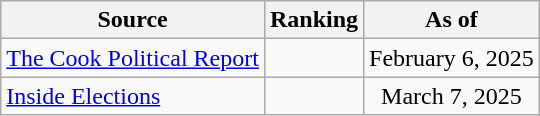<table class="wikitable" style="text-align:center">
<tr>
<th>Source</th>
<th>Ranking</th>
<th>As of</th>
</tr>
<tr>
<td align=left><a href='#'>The Cook Political Report</a></td>
<td></td>
<td>February 6, 2025</td>
</tr>
<tr>
<td align=left><a href='#'>Inside Elections</a></td>
<td></td>
<td>March 7, 2025</td>
</tr>
</table>
